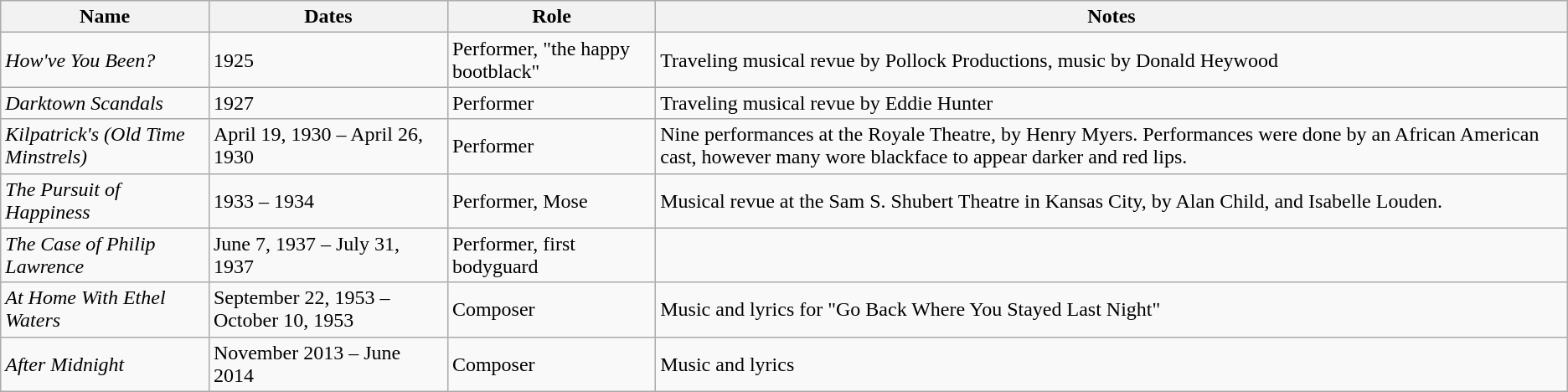<table class="wikitable">
<tr>
<th>Name</th>
<th>Dates</th>
<th>Role</th>
<th>Notes</th>
</tr>
<tr>
<td><em>How've You Been?</em></td>
<td>1925</td>
<td>Performer, "the happy bootblack"</td>
<td>Traveling musical revue by Pollock Productions, music by Donald Heywood</td>
</tr>
<tr>
<td><em>Darktown Scandals</em></td>
<td>1927</td>
<td>Performer</td>
<td>Traveling musical revue by Eddie Hunter</td>
</tr>
<tr>
<td><em>Kilpatrick's (Old Time Minstrels)</em></td>
<td>April 19, 1930 – April 26, 1930</td>
<td>Performer</td>
<td>Nine performances at the Royale Theatre, by Henry Myers. Performances were done by an African American cast, however many wore blackface to appear darker and red lips.</td>
</tr>
<tr>
<td><em>The Pursuit of Happiness</em></td>
<td>1933 – 1934</td>
<td>Performer, Mose</td>
<td>Musical revue at the Sam S. Shubert Theatre in Kansas City, by Alan Child, and Isabelle Louden.</td>
</tr>
<tr>
<td><em>The Case of Philip Lawrence</em></td>
<td>June 7, 1937 – July 31, 1937</td>
<td>Performer, first bodyguard</td>
<td></td>
</tr>
<tr>
<td><em>At Home With Ethel Waters</em></td>
<td>September 22, 1953 – October 10, 1953</td>
<td>Composer</td>
<td>Music and lyrics for "Go Back Where You Stayed Last Night"</td>
</tr>
<tr>
<td><em>After Midnight</em></td>
<td>November 2013 – June 2014</td>
<td>Composer</td>
<td>Music and lyrics</td>
</tr>
</table>
